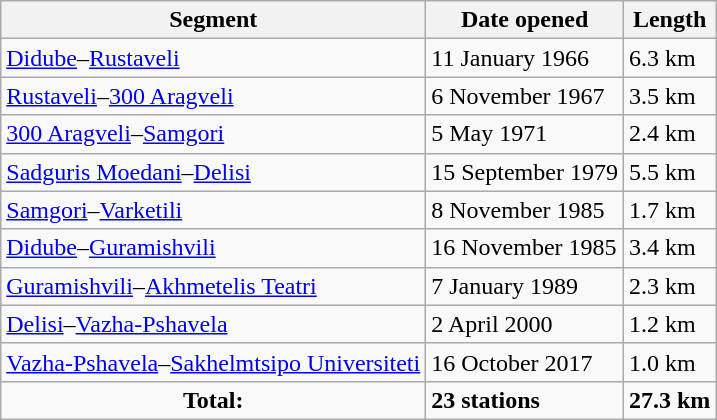<table class="wikitable" style="text-align:left;">
<tr>
<th>Segment</th>
<th>Date opened</th>
<th>Length</th>
</tr>
<tr>
<td style="text-align: left;"><a href='#'>Didube</a>–<a href='#'>Rustaveli</a></td>
<td>11 January 1966</td>
<td>6.3 km</td>
</tr>
<tr>
<td style="text-align: left;"><a href='#'>Rustaveli</a>–<a href='#'>300 Aragveli</a></td>
<td>6 November 1967</td>
<td>3.5 km</td>
</tr>
<tr>
<td style="text-align: left;"><a href='#'>300 Aragveli</a>–<a href='#'>Samgori</a></td>
<td>5 May 1971</td>
<td>2.4 km</td>
</tr>
<tr>
<td style="text-align: left;"><a href='#'>Sadguris Moedani</a>–<a href='#'>Delisi</a></td>
<td>15 September 1979</td>
<td>5.5 km</td>
</tr>
<tr>
<td style="text-align: left;"><a href='#'>Samgori</a>–<a href='#'>Varketili</a></td>
<td>8 November 1985</td>
<td>1.7 km</td>
</tr>
<tr>
<td style="text-align: left;"><a href='#'>Didube</a>–<a href='#'>Guramishvili</a></td>
<td>16 November 1985</td>
<td>3.4 km</td>
</tr>
<tr>
<td style="text-align: left;"><a href='#'>Guramishvili</a>–<a href='#'>Akhmetelis Teatri</a></td>
<td>7 January 1989</td>
<td>2.3 km</td>
</tr>
<tr>
<td style="text-align: left;"><a href='#'>Delisi</a>–<a href='#'>Vazha-Pshavela</a></td>
<td>2 April 2000</td>
<td>1.2 km</td>
</tr>
<tr>
<td style="text-align: left;"><a href='#'>Vazha-Pshavela</a>–<a href='#'>Sakhelmtsipo Universiteti</a></td>
<td>16 October 2017</td>
<td>1.0 km</td>
</tr>
<tr>
<td style="text-align: center;"><strong>Total:</strong></td>
<td><strong>23 stations</strong></td>
<td><strong>27.3 km</strong></td>
</tr>
</table>
